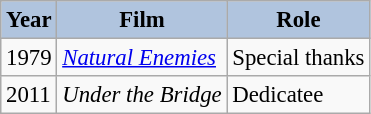<table class="wikitable" style="font-size:95%;">
<tr>
<th style="background:#B0C4DE;">Year</th>
<th style="background:#B0C4DE;">Film</th>
<th style="background:#B0C4DE;">Role</th>
</tr>
<tr>
<td>1979</td>
<td><em><a href='#'>Natural Enemies</a></em></td>
<td>Special thanks</td>
</tr>
<tr>
<td>2011</td>
<td><em>Under the Bridge</em></td>
<td>Dedicatee</td>
</tr>
</table>
